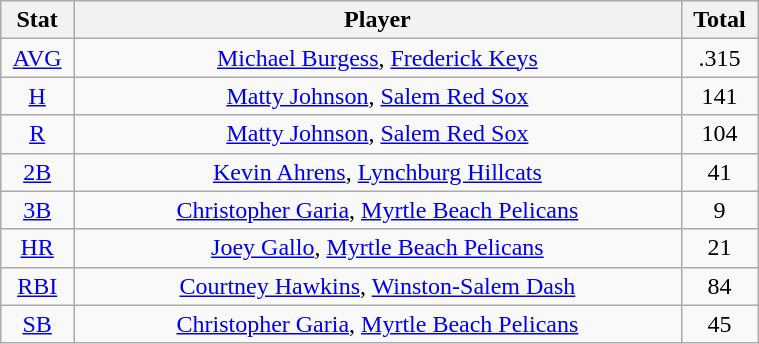<table class="wikitable" width="40%" style="text-align:center;">
<tr>
<th width="5%">Stat</th>
<th width="60%">Player</th>
<th width="5%">Total</th>
</tr>
<tr>
<td><a href='#'>AVG</a></td>
<td><a href='#'>Michael Burgess</a>, <a href='#'>Frederick Keys</a></td>
<td>.315</td>
</tr>
<tr>
<td><a href='#'>H</a></td>
<td><a href='#'>Matty Johnson</a>, <a href='#'>Salem Red Sox</a></td>
<td>141</td>
</tr>
<tr>
<td><a href='#'>R</a></td>
<td><a href='#'>Matty Johnson</a>, <a href='#'>Salem Red Sox</a></td>
<td>104</td>
</tr>
<tr>
<td><a href='#'>2B</a></td>
<td><a href='#'>Kevin Ahrens</a>, <a href='#'>Lynchburg Hillcats</a></td>
<td>41</td>
</tr>
<tr>
<td><a href='#'>3B</a></td>
<td><a href='#'>Christopher Garia</a>, <a href='#'>Myrtle Beach Pelicans</a></td>
<td>9</td>
</tr>
<tr>
<td><a href='#'>HR</a></td>
<td><a href='#'>Joey Gallo</a>, <a href='#'>Myrtle Beach Pelicans</a></td>
<td>21</td>
</tr>
<tr>
<td><a href='#'>RBI</a></td>
<td><a href='#'>Courtney Hawkins</a>, <a href='#'>Winston-Salem Dash</a></td>
<td>84</td>
</tr>
<tr>
<td><a href='#'>SB</a></td>
<td><a href='#'>Christopher Garia</a>, <a href='#'>Myrtle Beach Pelicans</a></td>
<td>45</td>
</tr>
</table>
